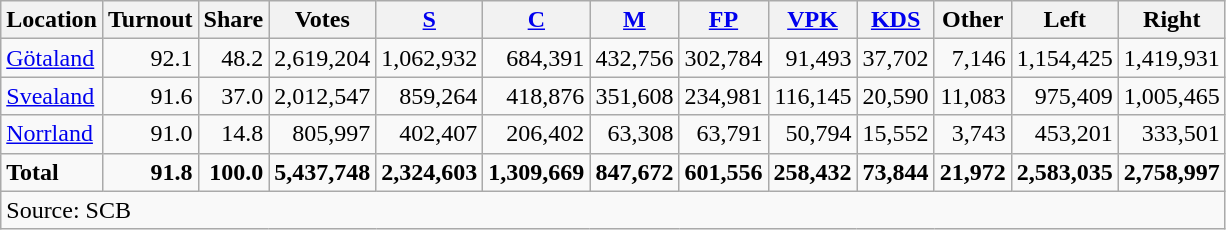<table class="wikitable sortable" style=text-align:right>
<tr>
<th>Location</th>
<th>Turnout</th>
<th>Share</th>
<th>Votes</th>
<th><a href='#'>S</a></th>
<th><a href='#'>C</a></th>
<th><a href='#'>M</a></th>
<th><a href='#'>FP</a></th>
<th><a href='#'>VPK</a></th>
<th><a href='#'>KDS</a></th>
<th>Other</th>
<th>Left</th>
<th>Right</th>
</tr>
<tr>
<td align=left><a href='#'>Götaland</a></td>
<td>92.1</td>
<td>48.2</td>
<td>2,619,204</td>
<td>1,062,932</td>
<td>684,391</td>
<td>432,756</td>
<td>302,784</td>
<td>91,493</td>
<td>37,702</td>
<td>7,146</td>
<td>1,154,425</td>
<td>1,419,931</td>
</tr>
<tr>
<td align=left><a href='#'>Svealand</a></td>
<td>91.6</td>
<td>37.0</td>
<td>2,012,547</td>
<td>859,264</td>
<td>418,876</td>
<td>351,608</td>
<td>234,981</td>
<td>116,145</td>
<td>20,590</td>
<td>11,083</td>
<td>975,409</td>
<td>1,005,465</td>
</tr>
<tr>
<td align=left><a href='#'>Norrland</a></td>
<td>91.0</td>
<td>14.8</td>
<td>805,997</td>
<td>402,407</td>
<td>206,402</td>
<td>63,308</td>
<td>63,791</td>
<td>50,794</td>
<td>15,552</td>
<td>3,743</td>
<td>453,201</td>
<td>333,501</td>
</tr>
<tr>
<td align=left><strong>Total</strong></td>
<td><strong>91.8</strong></td>
<td><strong>100.0</strong></td>
<td><strong>5,437,748</strong></td>
<td><strong>2,324,603</strong></td>
<td><strong>1,309,669</strong></td>
<td><strong>847,672</strong></td>
<td><strong>601,556</strong></td>
<td><strong>258,432</strong></td>
<td><strong>73,844</strong></td>
<td><strong>21,972</strong></td>
<td><strong>2,583,035</strong></td>
<td><strong>2,758,997</strong></td>
</tr>
<tr>
<td align=left colspan=14>Source: SCB </td>
</tr>
</table>
